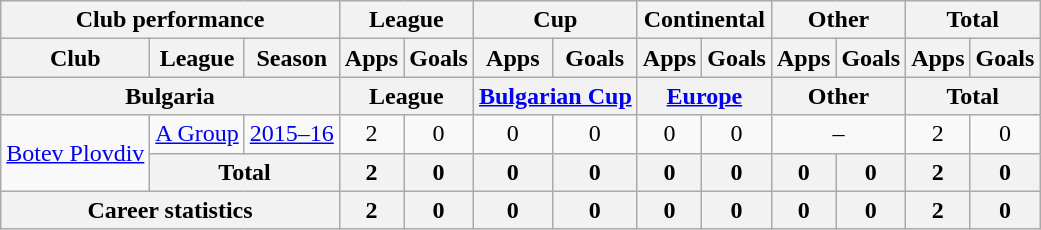<table class="wikitable" style="text-align: center">
<tr>
<th Colspan="3">Club performance</th>
<th Colspan="2">League</th>
<th Colspan="2">Cup</th>
<th Colspan="2">Continental</th>
<th Colspan="2">Other</th>
<th Colspan="3">Total</th>
</tr>
<tr>
<th>Club</th>
<th>League</th>
<th>Season</th>
<th>Apps</th>
<th>Goals</th>
<th>Apps</th>
<th>Goals</th>
<th>Apps</th>
<th>Goals</th>
<th>Apps</th>
<th>Goals</th>
<th>Apps</th>
<th>Goals</th>
</tr>
<tr>
<th Colspan="3">Bulgaria</th>
<th Colspan="2">League</th>
<th Colspan="2"><a href='#'>Bulgarian Cup</a></th>
<th Colspan="2"><a href='#'>Europe</a></th>
<th Colspan="2">Other</th>
<th Colspan="2">Total</th>
</tr>
<tr>
<td rowspan="2" valign="center"><a href='#'>Botev Plovdiv</a></td>
<td rowspan="1"><a href='#'>A Group</a></td>
<td><a href='#'>2015–16</a></td>
<td>2</td>
<td>0</td>
<td>0</td>
<td>0</td>
<td>0</td>
<td>0</td>
<td colspan="2">–</td>
<td>2</td>
<td>0</td>
</tr>
<tr>
<th colspan=2>Total</th>
<th>2</th>
<th>0</th>
<th>0</th>
<th>0</th>
<th>0</th>
<th>0</th>
<th>0</th>
<th>0</th>
<th>2</th>
<th>0</th>
</tr>
<tr>
<th colspan="3">Career statistics</th>
<th>2</th>
<th>0</th>
<th>0</th>
<th>0</th>
<th>0</th>
<th>0</th>
<th>0</th>
<th>0</th>
<th>2</th>
<th>0</th>
</tr>
</table>
